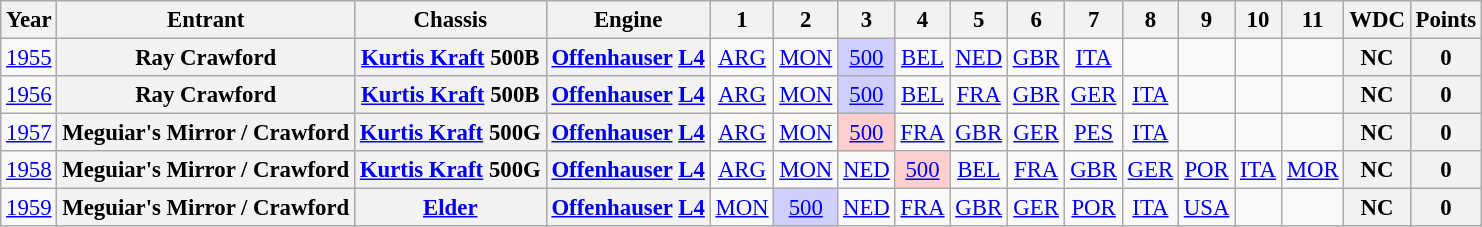<table class="wikitable" style="text-align:center; font-size:95%">
<tr>
<th>Year</th>
<th>Entrant</th>
<th>Chassis</th>
<th>Engine</th>
<th>1</th>
<th>2</th>
<th>3</th>
<th>4</th>
<th>5</th>
<th>6</th>
<th>7</th>
<th>8</th>
<th>9</th>
<th>10</th>
<th>11</th>
<th>WDC</th>
<th>Points</th>
</tr>
<tr>
<td><a href='#'>1955</a></td>
<th>Ray Crawford</th>
<th><a href='#'>Kurtis Kraft</a> 500B</th>
<th><a href='#'>Offenhauser</a> <a href='#'>L4</a></th>
<td><a href='#'>ARG</a></td>
<td><a href='#'>MON</a></td>
<td style="background:#CFCFFF;"><a href='#'>500</a><br></td>
<td><a href='#'>BEL</a></td>
<td><a href='#'>NED</a></td>
<td><a href='#'>GBR</a></td>
<td><a href='#'>ITA</a></td>
<td></td>
<td></td>
<td></td>
<td></td>
<th>NC</th>
<th>0</th>
</tr>
<tr>
<td><a href='#'>1956</a></td>
<th>Ray Crawford</th>
<th><a href='#'>Kurtis Kraft</a> 500B</th>
<th><a href='#'>Offenhauser</a> <a href='#'>L4</a></th>
<td><a href='#'>ARG</a></td>
<td><a href='#'>MON</a></td>
<td style="background:#CFCFFF;"><a href='#'>500</a><br></td>
<td><a href='#'>BEL</a></td>
<td><a href='#'>FRA</a></td>
<td><a href='#'>GBR</a></td>
<td><a href='#'>GER</a></td>
<td><a href='#'>ITA</a></td>
<td></td>
<td></td>
<td></td>
<th>NC</th>
<th>0</th>
</tr>
<tr>
<td><a href='#'>1957</a></td>
<th>Meguiar's Mirror / Crawford</th>
<th><a href='#'>Kurtis Kraft</a> 500G</th>
<th><a href='#'>Offenhauser</a> <a href='#'>L4</a></th>
<td><a href='#'>ARG</a></td>
<td><a href='#'>MON</a></td>
<td style="background:#FFCFCF;"><a href='#'>500</a><br></td>
<td><a href='#'>FRA</a></td>
<td><a href='#'>GBR</a></td>
<td><a href='#'>GER</a></td>
<td><a href='#'>PES</a></td>
<td><a href='#'>ITA</a></td>
<td></td>
<td></td>
<td></td>
<th>NC</th>
<th>0</th>
</tr>
<tr>
<td><a href='#'>1958</a></td>
<th>Meguiar's Mirror / Crawford</th>
<th><a href='#'>Kurtis Kraft</a> 500G</th>
<th><a href='#'>Offenhauser</a> <a href='#'>L4</a></th>
<td><a href='#'>ARG</a></td>
<td><a href='#'>MON</a></td>
<td><a href='#'>NED</a></td>
<td style="background:#FFCFCF;"><a href='#'>500</a><br></td>
<td><a href='#'>BEL</a></td>
<td><a href='#'>FRA</a></td>
<td><a href='#'>GBR</a></td>
<td><a href='#'>GER</a></td>
<td><a href='#'>POR</a></td>
<td><a href='#'>ITA</a></td>
<td><a href='#'>MOR</a></td>
<th>NC</th>
<th>0</th>
</tr>
<tr>
<td><a href='#'>1959</a></td>
<th>Meguiar's Mirror / Crawford</th>
<th><a href='#'>Elder</a></th>
<th><a href='#'>Offenhauser</a> <a href='#'>L4</a></th>
<td><a href='#'>MON</a></td>
<td style="background:#CFCFFF;"><a href='#'>500</a><br></td>
<td><a href='#'>NED</a></td>
<td><a href='#'>FRA</a></td>
<td><a href='#'>GBR</a></td>
<td><a href='#'>GER</a></td>
<td><a href='#'>POR</a></td>
<td><a href='#'>ITA</a></td>
<td><a href='#'>USA</a></td>
<td></td>
<td></td>
<th>NC</th>
<th>0</th>
</tr>
</table>
